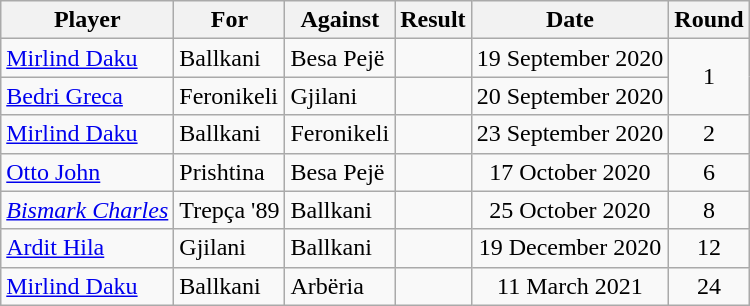<table class="wikitable">
<tr>
<th>Player</th>
<th>For</th>
<th>Against</th>
<th>Result</th>
<th>Date</th>
<th>Round</th>
</tr>
<tr>
<td> <a href='#'>Mirlind Daku</a></td>
<td>Ballkani</td>
<td>Besa Pejë</td>
<td align="center"></td>
<td align="center">19 September 2020</td>
<td align="center" rowspan="2">1</td>
</tr>
<tr>
<td> <a href='#'>Bedri Greca</a></td>
<td>Feronikeli</td>
<td>Gjilani</td>
<td align="center"></td>
<td align="center">20 September 2020</td>
</tr>
<tr>
<td> <a href='#'>Mirlind Daku</a></td>
<td>Ballkani</td>
<td>Feronikeli</td>
<td align="center"></td>
<td align="center">23 September 2020</td>
<td align="center">2</td>
</tr>
<tr>
<td> <a href='#'>Otto John</a></td>
<td>Prishtina</td>
<td>Besa Pejë</td>
<td align="center"></td>
<td align="center">17 October 2020</td>
<td align="center">6</td>
</tr>
<tr>
<td> <em><a href='#'>Bismark Charles</a></em></td>
<td>Trepça '89</td>
<td>Ballkani</td>
<td align="center"></td>
<td align="center">25 October 2020</td>
<td align="center">8</td>
</tr>
<tr>
<td> <a href='#'>Ardit Hila</a></td>
<td>Gjilani</td>
<td>Ballkani</td>
<td align="center"></td>
<td align="center">19 December 2020</td>
<td align="center">12</td>
</tr>
<tr>
<td> <a href='#'>Mirlind Daku</a></td>
<td>Ballkani</td>
<td>Arbëria</td>
<td align="center"></td>
<td align="center">11 March 2021</td>
<td align="center">24</td>
</tr>
</table>
